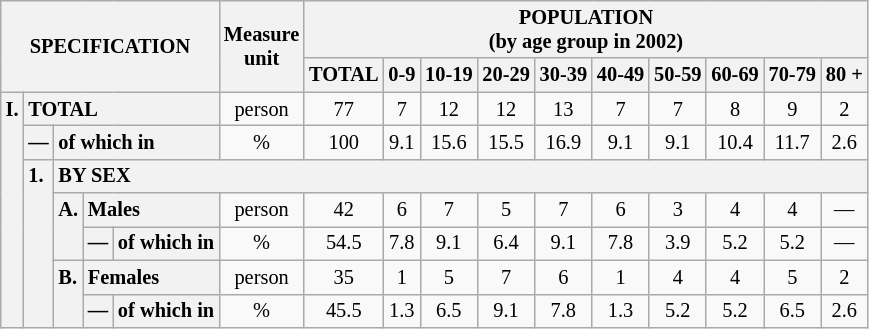<table class="wikitable" style="font-size:85%; text-align:center">
<tr>
<th rowspan="2" colspan="5">SPECIFICATION</th>
<th rowspan="2">Measure<br> unit</th>
<th colspan="10" rowspan="1">POPULATION<br> (by age group in 2002)</th>
</tr>
<tr>
<th>TOTAL</th>
<th>0-9</th>
<th>10-19</th>
<th>20-29</th>
<th>30-39</th>
<th>40-49</th>
<th>50-59</th>
<th>60-69</th>
<th>70-79</th>
<th>80 +</th>
</tr>
<tr>
<th style="text-align:left" valign="top" rowspan="7">I.</th>
<th style="text-align:left" colspan="4">TOTAL</th>
<td>person</td>
<td>77</td>
<td>7</td>
<td>12</td>
<td>12</td>
<td>13</td>
<td>7</td>
<td>7</td>
<td>8</td>
<td>9</td>
<td>2</td>
</tr>
<tr>
<th style="text-align:left" valign="top">—</th>
<th style="text-align:left" colspan="3">of which in</th>
<td>%</td>
<td>100</td>
<td>9.1</td>
<td>15.6</td>
<td>15.5</td>
<td>16.9</td>
<td>9.1</td>
<td>9.1</td>
<td>10.4</td>
<td>11.7</td>
<td>2.6</td>
</tr>
<tr>
<th style="text-align:left" valign="top" rowspan="5">1.</th>
<th style="text-align:left" colspan="14">BY SEX</th>
</tr>
<tr>
<th style="text-align:left" valign="top" rowspan="2">A.</th>
<th style="text-align:left" colspan="2">Males</th>
<td>person</td>
<td>42</td>
<td>6</td>
<td>7</td>
<td>5</td>
<td>7</td>
<td>6</td>
<td>3</td>
<td>4</td>
<td>4</td>
<td>—</td>
</tr>
<tr>
<th style="text-align:left" valign="top">—</th>
<th style="text-align:left" colspan="1">of which in</th>
<td>%</td>
<td>54.5</td>
<td>7.8</td>
<td>9.1</td>
<td>6.4</td>
<td>9.1</td>
<td>7.8</td>
<td>3.9</td>
<td>5.2</td>
<td>5.2</td>
<td>—</td>
</tr>
<tr>
<th style="text-align:left" valign="top" rowspan="2">B.</th>
<th style="text-align:left" colspan="2">Females</th>
<td>person</td>
<td>35</td>
<td>1</td>
<td>5</td>
<td>7</td>
<td>6</td>
<td>1</td>
<td>4</td>
<td>4</td>
<td>5</td>
<td>2</td>
</tr>
<tr>
<th style="text-align:left" valign="top">—</th>
<th style="text-align:left" colspan="1">of which in</th>
<td>%</td>
<td>45.5</td>
<td>1.3</td>
<td>6.5</td>
<td>9.1</td>
<td>7.8</td>
<td>1.3</td>
<td>5.2</td>
<td>5.2</td>
<td>6.5</td>
<td>2.6</td>
</tr>
</table>
